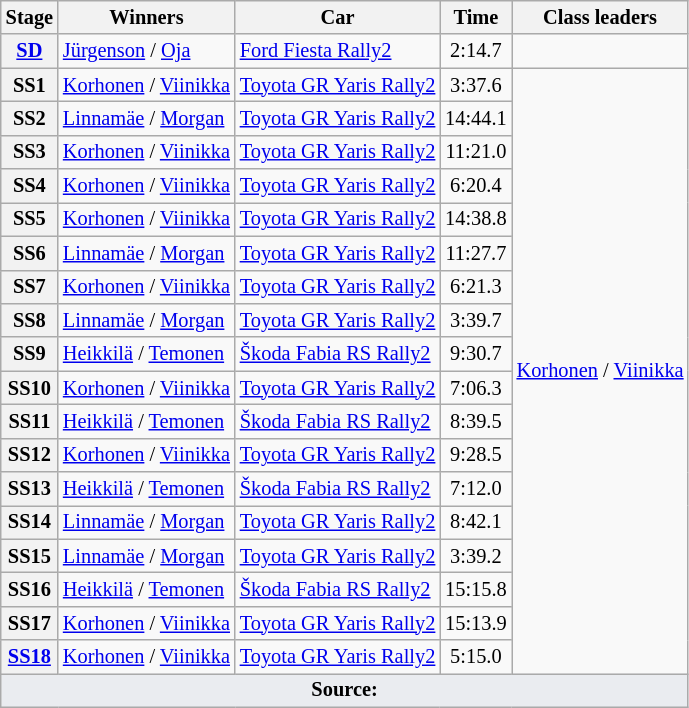<table class="wikitable" style="font-size:85%">
<tr>
<th>Stage</th>
<th>Winners</th>
<th>Car</th>
<th>Time</th>
<th>Class leaders</th>
</tr>
<tr>
<th><a href='#'>SD</a></th>
<td><a href='#'>Jürgenson</a> / <a href='#'>Oja</a></td>
<td><a href='#'>Ford Fiesta Rally2</a></td>
<td align="center">2:14.7</td>
<td></td>
</tr>
<tr>
<th>SS1</th>
<td><a href='#'>Korhonen</a> / <a href='#'>Viinikka</a></td>
<td><a href='#'>Toyota GR Yaris Rally2</a></td>
<td align="center">3:37.6</td>
<td rowspan="18"><a href='#'>Korhonen</a> / <a href='#'>Viinikka</a></td>
</tr>
<tr>
<th>SS2</th>
<td><a href='#'>Linnamäe</a> / <a href='#'>Morgan</a></td>
<td><a href='#'>Toyota GR Yaris Rally2</a></td>
<td align="center">14:44.1</td>
</tr>
<tr>
<th>SS3</th>
<td><a href='#'>Korhonen</a> / <a href='#'>Viinikka</a></td>
<td><a href='#'>Toyota GR Yaris Rally2</a></td>
<td align="center">11:21.0</td>
</tr>
<tr>
<th>SS4</th>
<td><a href='#'>Korhonen</a> / <a href='#'>Viinikka</a></td>
<td><a href='#'>Toyota GR Yaris Rally2</a></td>
<td align="center">6:20.4</td>
</tr>
<tr>
<th>SS5</th>
<td><a href='#'>Korhonen</a> / <a href='#'>Viinikka</a></td>
<td><a href='#'>Toyota GR Yaris Rally2</a></td>
<td align="center">14:38.8</td>
</tr>
<tr>
<th>SS6</th>
<td><a href='#'>Linnamäe</a> / <a href='#'>Morgan</a></td>
<td><a href='#'>Toyota GR Yaris Rally2</a></td>
<td align="center">11:27.7</td>
</tr>
<tr>
<th>SS7</th>
<td><a href='#'>Korhonen</a> / <a href='#'>Viinikka</a></td>
<td><a href='#'>Toyota GR Yaris Rally2</a></td>
<td align="center">6:21.3</td>
</tr>
<tr>
<th>SS8</th>
<td><a href='#'>Linnamäe</a> / <a href='#'>Morgan</a></td>
<td><a href='#'>Toyota GR Yaris Rally2</a></td>
<td align="center">3:39.7</td>
</tr>
<tr>
<th>SS9</th>
<td><a href='#'>Heikkilä</a> / <a href='#'>Temonen</a></td>
<td><a href='#'>Škoda Fabia RS Rally2</a></td>
<td align="center">9:30.7</td>
</tr>
<tr>
<th>SS10</th>
<td><a href='#'>Korhonen</a> / <a href='#'>Viinikka</a></td>
<td><a href='#'>Toyota GR Yaris Rally2</a></td>
<td align="center">7:06.3</td>
</tr>
<tr>
<th>SS11</th>
<td><a href='#'>Heikkilä</a> / <a href='#'>Temonen</a></td>
<td><a href='#'>Škoda Fabia RS Rally2</a></td>
<td align="center">8:39.5</td>
</tr>
<tr>
<th>SS12</th>
<td><a href='#'>Korhonen</a> / <a href='#'>Viinikka</a></td>
<td><a href='#'>Toyota GR Yaris Rally2</a></td>
<td align="center">9:28.5</td>
</tr>
<tr>
<th>SS13</th>
<td><a href='#'>Heikkilä</a> / <a href='#'>Temonen</a></td>
<td><a href='#'>Škoda Fabia RS Rally2</a></td>
<td align="center">7:12.0</td>
</tr>
<tr>
<th>SS14</th>
<td><a href='#'>Linnamäe</a> / <a href='#'>Morgan</a></td>
<td><a href='#'>Toyota GR Yaris Rally2</a></td>
<td align="center">8:42.1</td>
</tr>
<tr>
<th>SS15</th>
<td><a href='#'>Linnamäe</a> / <a href='#'>Morgan</a></td>
<td><a href='#'>Toyota GR Yaris Rally2</a></td>
<td align="center">3:39.2</td>
</tr>
<tr>
<th>SS16</th>
<td><a href='#'>Heikkilä</a> / <a href='#'>Temonen</a></td>
<td><a href='#'>Škoda Fabia RS Rally2</a></td>
<td align="center">15:15.8</td>
</tr>
<tr>
<th>SS17</th>
<td><a href='#'>Korhonen</a> / <a href='#'>Viinikka</a></td>
<td><a href='#'>Toyota GR Yaris Rally2</a></td>
<td align="center">15:13.9</td>
</tr>
<tr>
<th><a href='#'>SS18</a></th>
<td><a href='#'>Korhonen</a> / <a href='#'>Viinikka</a></td>
<td><a href='#'>Toyota GR Yaris Rally2</a></td>
<td align="center">5:15.0</td>
</tr>
<tr>
<td style="background-color:#EAECF0; text-align:center" colspan="5"><strong>Source:</strong></td>
</tr>
</table>
